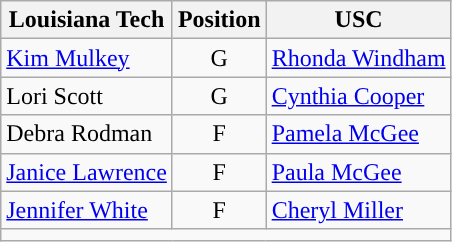<table class="wikitable">
<tr>
<th>Louisiana Tech</th>
<th>Position</th>
<th>USC</th>
</tr>
<tr>
<td><a href='#'>Kim Mulkey</a></td>
<td style="text-align:center">G</td>
<td><a href='#'>Rhonda Windham</a></td>
</tr>
<tr>
<td>Lori Scott</td>
<td style="text-align:center">G</td>
<td><a href='#'>Cynthia Cooper</a></td>
</tr>
<tr>
<td>Debra Rodman</td>
<td style="text-align:center">F</td>
<td><a href='#'>Pamela McGee</a></td>
</tr>
<tr>
<td><a href='#'>Janice Lawrence</a></td>
<td style="text-align:center">F</td>
<td><a href='#'>Paula McGee</a></td>
</tr>
<tr>
<td><a href='#'>Jennifer White</a></td>
<td style="text-align:center">F</td>
<td><a href='#'>Cheryl Miller</a></td>
</tr>
<tr>
<td style="text-align:center" colspan=3></td>
</tr>
</table>
